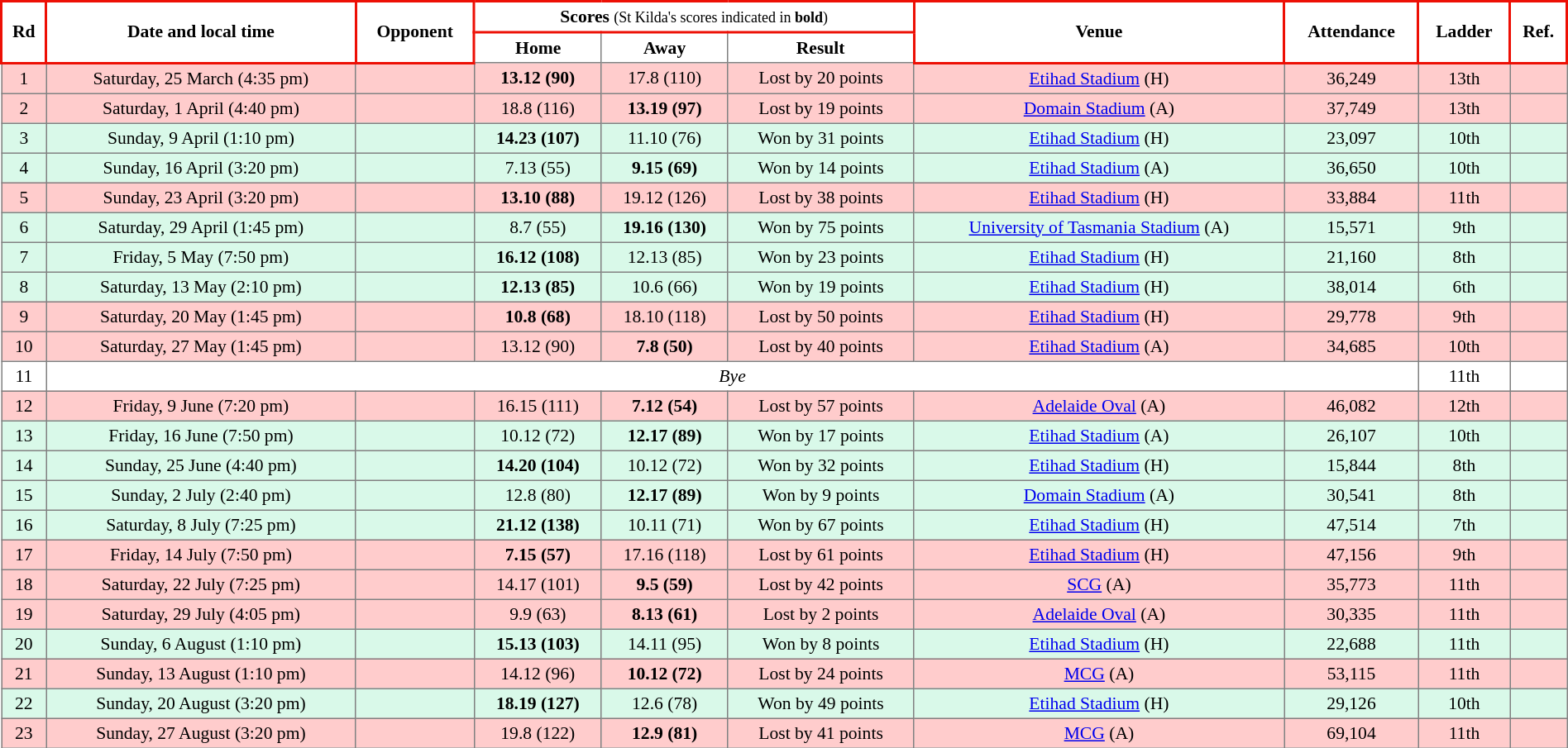<table border="1" cellpadding="3" cellspacing="0" style="border-collapse:collapse; font-size:90%; text-align:center; width:100%;">
<tr style="background:white; color: black;">
<td rowspan=2 style="border: solid #ED0F05 2px;"><strong>Rd</strong></td>
<td rowspan=2 style="border: solid #ED0F05 2px;"><strong>Date and local time</strong></td>
<td rowspan=2 style="border: solid #ED0F05 2px;"><strong>Opponent</strong></td>
<td colspan=3 style="border: solid #ED0F05 2px;"><strong>Scores</strong> <small>(St Kilda's scores indicated in <strong>bold</strong>)</small></td>
<td rowspan=2 style="border: solid #ED0F05 2px;"><strong>Venue</strong></td>
<td rowspan=2 style="border: solid #ED0F05 2px;"><strong>Attendance</strong></td>
<td rowspan=2 style="border: solid #ED0F05 2px;"><strong>Ladder</strong></td>
<td rowspan="2" style="border: solid #ED0F05 2px;"><strong>Ref.</strong></td>
</tr>
<tr>
<th><span>Home</span></th>
<th><span>Away</span></th>
<th><span>Result</span></th>
</tr>
<tr style="background:#fcc">
<td>1</td>
<td>Saturday, 25 March (4:35 pm)</td>
<td></td>
<td><strong>13.12 (90)</strong></td>
<td>17.8 (110)</td>
<td>Lost by 20 points</td>
<td><a href='#'>Etihad Stadium</a> (H)</td>
<td>36,249</td>
<td>13th</td>
<td></td>
</tr>
<tr style="background:#fcc">
<td>2</td>
<td>Saturday, 1 April (4:40 pm)</td>
<td></td>
<td>18.8 (116)</td>
<td><strong>13.19 (97)</strong></td>
<td>Lost by 19 points</td>
<td><a href='#'>Domain Stadium</a> (A)</td>
<td>37,749</td>
<td>13th</td>
<td></td>
</tr>
<tr style="background:#d9f9e9">
<td>3</td>
<td>Sunday, 9 April (1:10 pm)</td>
<td></td>
<td><strong>14.23 (107)</strong></td>
<td>11.10 (76)</td>
<td>Won by 31 points</td>
<td><a href='#'>Etihad Stadium</a> (H)</td>
<td>23,097</td>
<td>10th</td>
<td></td>
</tr>
<tr style="background:#d9f9e9">
<td>4</td>
<td>Sunday, 16 April (3:20 pm)</td>
<td></td>
<td>7.13 (55)</td>
<td><strong>9.15 (69)</strong></td>
<td>Won by 14 points</td>
<td><a href='#'>Etihad Stadium</a> (A)</td>
<td>36,650</td>
<td>10th</td>
<td></td>
</tr>
<tr style="background:#fcc">
<td>5</td>
<td>Sunday, 23 April (3:20 pm)</td>
<td></td>
<td><strong>13.10 (88)</strong></td>
<td>19.12 (126)</td>
<td>Lost by 38 points</td>
<td><a href='#'>Etihad Stadium</a> (H)</td>
<td>33,884</td>
<td>11th</td>
<td></td>
</tr>
<tr style="background:#d9f9e9">
<td>6</td>
<td>Saturday, 29 April (1:45 pm)</td>
<td></td>
<td>8.7 (55)</td>
<td><strong>19.16 (130)</strong></td>
<td>Won by 75 points</td>
<td><a href='#'>University of Tasmania Stadium</a> (A)</td>
<td>15,571</td>
<td>9th</td>
<td></td>
</tr>
<tr style="background:#d9f9e9">
<td>7</td>
<td>Friday, 5 May (7:50 pm)</td>
<td></td>
<td><strong>16.12 (108)</strong></td>
<td>12.13 (85)</td>
<td>Won by 23 points</td>
<td><a href='#'>Etihad Stadium</a> (H)</td>
<td>21,160</td>
<td>8th</td>
<td></td>
</tr>
<tr style="background:#d9f9e9">
<td>8</td>
<td>Saturday, 13 May (2:10 pm)</td>
<td></td>
<td><strong>12.13 (85)</strong></td>
<td>10.6 (66)</td>
<td>Won by 19 points</td>
<td><a href='#'>Etihad Stadium</a> (H)</td>
<td>38,014</td>
<td>6th</td>
<td></td>
</tr>
<tr style="background:#fcc">
<td>9</td>
<td>Saturday, 20 May (1:45 pm)</td>
<td></td>
<td><strong>10.8 (68)</strong></td>
<td>18.10 (118)</td>
<td>Lost by 50 points</td>
<td><a href='#'>Etihad Stadium</a> (H)</td>
<td>29,778</td>
<td>9th</td>
<td></td>
</tr>
<tr style="background:#fcc">
<td>10</td>
<td>Saturday, 27 May (1:45 pm)</td>
<td></td>
<td>13.12 (90)</td>
<td><strong>7.8 (50)</strong></td>
<td>Lost by 40 points</td>
<td><a href='#'>Etihad Stadium</a> (A)</td>
<td>34,685</td>
<td>10th</td>
<td></td>
</tr>
<tr style="background:white">
<td>11</td>
<td colspan="7"><em>Bye</em></td>
<td>11th</td>
<td></td>
</tr>
<tr style="background:#fcc">
<td>12</td>
<td>Friday, 9 June (7:20 pm)</td>
<td></td>
<td>16.15 (111)</td>
<td><strong>7.12 (54)</strong></td>
<td>Lost by 57 points</td>
<td><a href='#'>Adelaide Oval</a> (A)</td>
<td>46,082</td>
<td>12th</td>
<td></td>
</tr>
<tr style="background:#d9f9e9">
<td>13</td>
<td>Friday, 16 June (7:50 pm)</td>
<td></td>
<td>10.12 (72)</td>
<td><strong>12.17 (89)</strong></td>
<td>Won by 17 points</td>
<td><a href='#'>Etihad Stadium</a> (A)</td>
<td>26,107</td>
<td>10th</td>
<td></td>
</tr>
<tr style="background:#d9f9e9">
<td>14</td>
<td>Sunday, 25 June (4:40 pm)</td>
<td></td>
<td><strong>14.20 (104)</strong></td>
<td>10.12 (72)</td>
<td>Won by 32 points</td>
<td><a href='#'>Etihad Stadium</a> (H)</td>
<td>15,844</td>
<td>8th</td>
<td></td>
</tr>
<tr style="background:#d9f9e9">
<td>15</td>
<td>Sunday, 2 July (2:40 pm)</td>
<td></td>
<td>12.8 (80)</td>
<td><strong>12.17 (89)</strong></td>
<td>Won by 9 points</td>
<td><a href='#'>Domain Stadium</a> (A)</td>
<td>30,541</td>
<td>8th</td>
<td></td>
</tr>
<tr style="background:#d9f9e9">
<td>16</td>
<td>Saturday, 8 July (7:25 pm)</td>
<td></td>
<td><strong>21.12 (138)</strong></td>
<td>10.11 (71)</td>
<td>Won by 67 points</td>
<td><a href='#'>Etihad Stadium</a> (H)</td>
<td>47,514</td>
<td>7th</td>
<td></td>
</tr>
<tr style="background:#fcc">
<td>17</td>
<td>Friday, 14 July (7:50 pm)</td>
<td></td>
<td><strong>7.15 (57)</strong></td>
<td>17.16 (118)</td>
<td>Lost by 61 points</td>
<td><a href='#'>Etihad Stadium</a> (H)</td>
<td>47,156</td>
<td>9th</td>
<td></td>
</tr>
<tr style="background:#fcc">
<td>18</td>
<td>Saturday, 22 July (7:25 pm)</td>
<td></td>
<td>14.17 (101)</td>
<td><strong>9.5 (59)</strong></td>
<td>Lost by 42 points</td>
<td><a href='#'>SCG</a> (A)</td>
<td>35,773</td>
<td>11th</td>
<td></td>
</tr>
<tr style="background:#fcc">
<td>19</td>
<td>Saturday, 29 July (4:05 pm)</td>
<td></td>
<td>9.9 (63)</td>
<td><strong>8.13 (61)</strong></td>
<td>Lost by 2 points</td>
<td><a href='#'>Adelaide Oval</a> (A)</td>
<td>30,335</td>
<td>11th</td>
<td></td>
</tr>
<tr style="background:#d9f9e9">
<td>20</td>
<td>Sunday, 6 August (1:10 pm)</td>
<td></td>
<td><strong>15.13 (103)</strong></td>
<td>14.11 (95)</td>
<td>Won by 8 points</td>
<td><a href='#'>Etihad Stadium</a> (H)</td>
<td>22,688</td>
<td>11th</td>
<td></td>
</tr>
<tr style="background:#fcc">
<td>21</td>
<td>Sunday, 13 August (1:10 pm)</td>
<td></td>
<td>14.12 (96)</td>
<td><strong>10.12 (72)</strong></td>
<td>Lost by 24 points</td>
<td><a href='#'>MCG</a> (A)</td>
<td>53,115</td>
<td>11th</td>
<td></td>
</tr>
<tr style="background:#d9f9e9">
<td>22</td>
<td>Sunday, 20 August (3:20 pm)</td>
<td></td>
<td><strong>18.19 (127)</strong></td>
<td>12.6 (78)</td>
<td>Won by 49 points</td>
<td><a href='#'>Etihad Stadium</a> (H)</td>
<td>29,126</td>
<td>10th</td>
<td></td>
</tr>
<tr style="background:#fcc">
<td>23</td>
<td>Sunday, 27 August (3:20 pm)</td>
<td></td>
<td>19.8 (122)</td>
<td><strong>12.9 (81)</strong></td>
<td>Lost by 41 points</td>
<td><a href='#'>MCG</a> (A)</td>
<td>69,104</td>
<td>11th</td>
<td></td>
</tr>
</table>
